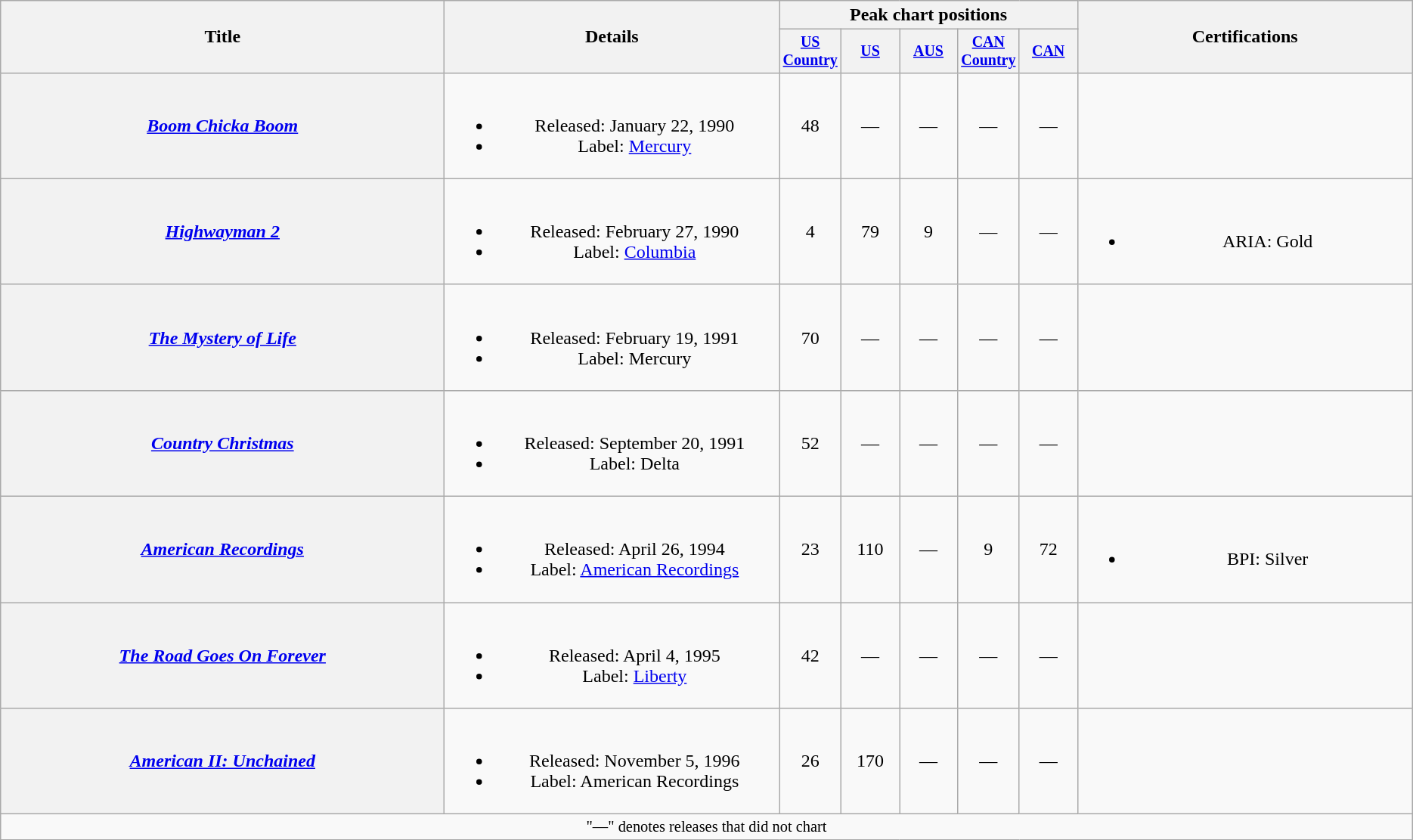<table class="wikitable plainrowheaders" style="text-align:center;">
<tr>
<th rowspan="2" style="width:24em;">Title</th>
<th rowspan="2" style="width:18em;">Details</th>
<th colspan="5">Peak chart positions</th>
<th rowspan="2" style="width:18em;">Certifications</th>
</tr>
<tr style="font-size:smaller;">
<th style="width:45px;"><a href='#'>US Country</a></th>
<th style="width:45px;"><a href='#'>US</a></th>
<th style="width:45px;"><a href='#'>AUS</a></th>
<th style="width:45px;"><a href='#'>CAN Country</a></th>
<th style="width:45px;"><a href='#'>CAN</a></th>
</tr>
<tr>
<th scope="row"><em><a href='#'>Boom Chicka Boom</a></em></th>
<td><br><ul><li>Released: January 22, 1990</li><li>Label: <a href='#'>Mercury</a></li></ul></td>
<td>48</td>
<td>—</td>
<td>—</td>
<td>—</td>
<td>—</td>
<td></td>
</tr>
<tr>
<th scope="row"><em><a href='#'>Highwayman 2</a></em><br></th>
<td><br><ul><li>Released: February 27, 1990</li><li>Label: <a href='#'>Columbia</a></li></ul></td>
<td>4</td>
<td>79</td>
<td>9</td>
<td>—</td>
<td>—</td>
<td><br><ul><li>ARIA: Gold</li></ul></td>
</tr>
<tr>
<th scope="row"><em><a href='#'>The Mystery of Life</a></em></th>
<td><br><ul><li>Released: February 19, 1991</li><li>Label: Mercury</li></ul></td>
<td>70</td>
<td>—</td>
<td>—</td>
<td>—</td>
<td>—</td>
<td></td>
</tr>
<tr>
<th scope="row"><em><a href='#'>Country Christmas</a></em></th>
<td><br><ul><li>Released: September 20, 1991</li><li>Label: Delta</li></ul></td>
<td>52</td>
<td>—</td>
<td>—</td>
<td>—</td>
<td>—</td>
<td></td>
</tr>
<tr>
<th scope="row"><em><a href='#'>American Recordings</a></em></th>
<td><br><ul><li>Released: April 26, 1994</li><li>Label: <a href='#'>American Recordings</a></li></ul></td>
<td>23</td>
<td>110</td>
<td>—</td>
<td>9</td>
<td>72</td>
<td><br><ul><li>BPI: Silver</li></ul></td>
</tr>
<tr>
<th scope="row"><em><a href='#'>The Road Goes On Forever</a></em><br></th>
<td><br><ul><li>Released: April 4, 1995</li><li>Label: <a href='#'>Liberty</a></li></ul></td>
<td>42</td>
<td>—</td>
<td>—</td>
<td>—</td>
<td>—</td>
<td></td>
</tr>
<tr>
<th scope="row"><em><a href='#'>American II: Unchained</a></em></th>
<td><br><ul><li>Released: November 5, 1996</li><li>Label: American Recordings</li></ul></td>
<td>26</td>
<td>170</td>
<td>—</td>
<td>—</td>
<td>—</td>
<td></td>
</tr>
<tr>
<td colspan="10" style="font-size:85%">"—" denotes releases that did not chart</td>
</tr>
</table>
